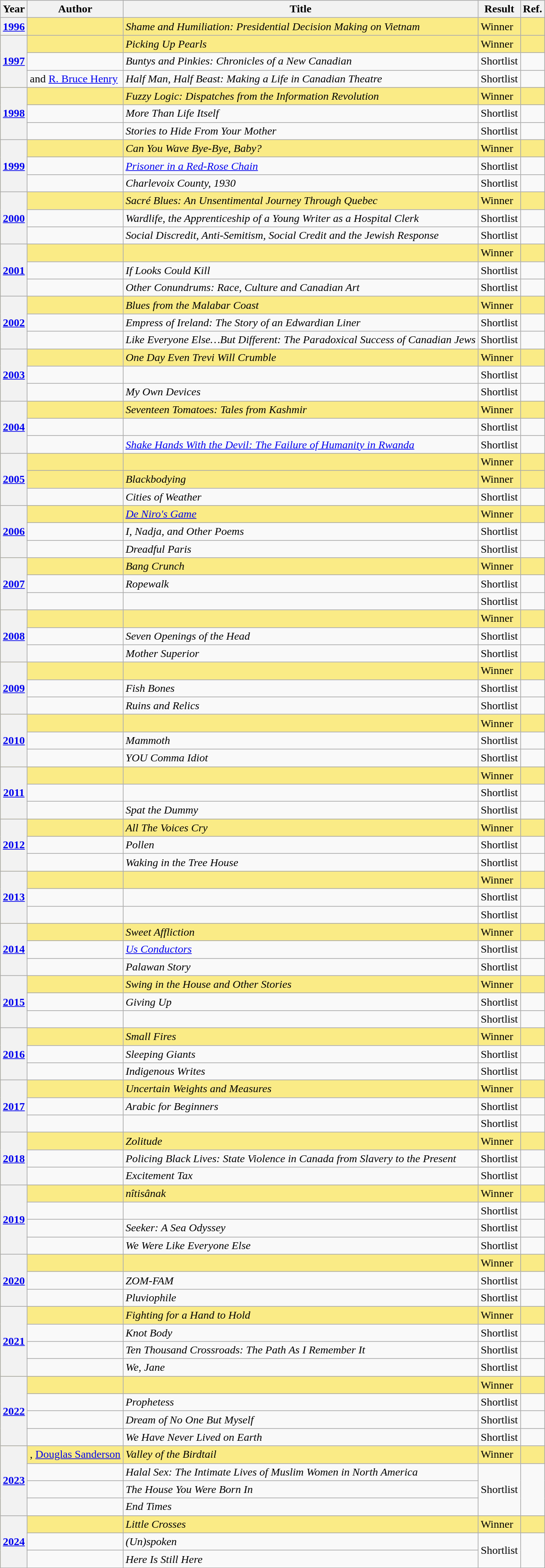<table class="wikitable sortable mw-collapsible">
<tr>
<th>Year</th>
<th>Author</th>
<th>Title</th>
<th>Result</th>
<th>Ref.</th>
</tr>
<tr style="background:#FAEB86">
<th><a href='#'>1996</a></th>
<td></td>
<td><em>Shame and Humiliation: Presidential Decision Making on Vietnam</em></td>
<td>Winner</td>
<td></td>
</tr>
<tr style="background:#FAEB86">
<th rowspan="3"><a href='#'>1997</a></th>
<td></td>
<td><em>Picking Up Pearls</em></td>
<td>Winner</td>
<td></td>
</tr>
<tr>
<td></td>
<td><em>Buntys and Pinkies: Chronicles of a New Canadian</em></td>
<td>Shortlist</td>
<td></td>
</tr>
<tr>
<td> and <a href='#'>R. Bruce Henry</a></td>
<td><em>Half Man, Half Beast: Making a Life in Canadian Theatre</em></td>
<td>Shortlist</td>
<td></td>
</tr>
<tr style="background:#FAEB86">
<th rowspan="3"><a href='#'>1998</a></th>
<td></td>
<td><em>Fuzzy Logic: Dispatches from the Information Revolution</em></td>
<td>Winner</td>
<td></td>
</tr>
<tr>
<td></td>
<td><em>More Than Life Itself</em></td>
<td>Shortlist</td>
<td></td>
</tr>
<tr>
<td></td>
<td><em>Stories to Hide From Your Mother</em></td>
<td>Shortlist</td>
<td></td>
</tr>
<tr style="background:#FAEB86">
<th rowspan="3"><a href='#'>1999</a></th>
<td></td>
<td><em>Can You Wave Bye-Bye, Baby?</em></td>
<td>Winner</td>
<td></td>
</tr>
<tr>
<td></td>
<td><em><a href='#'>Prisoner in a Red-Rose Chain</a></em></td>
<td>Shortlist</td>
<td></td>
</tr>
<tr>
<td></td>
<td><em>Charlevoix County, 1930</em></td>
<td>Shortlist</td>
<td></td>
</tr>
<tr style="background:#FAEB86">
<th rowspan="3"><a href='#'>2000</a></th>
<td></td>
<td><em>Sacré Blues: An Unsentimental Journey Through Quebec</em></td>
<td>Winner</td>
<td></td>
</tr>
<tr>
<td></td>
<td><em>Wardlife, the Apprenticeship of a Young Writer as a Hospital Clerk</em></td>
<td>Shortlist</td>
<td></td>
</tr>
<tr>
<td></td>
<td><em>Social Discredit, Anti-Semitism, Social Credit and the Jewish Response</em></td>
<td>Shortlist</td>
<td></td>
</tr>
<tr style="background:#FAEB86">
<th rowspan="3"><a href='#'>2001</a></th>
<td></td>
<td><em></em></td>
<td>Winner</td>
<td></td>
</tr>
<tr>
<td></td>
<td><em>If Looks Could Kill</em></td>
<td>Shortlist</td>
<td></td>
</tr>
<tr>
<td></td>
<td><em>Other Conundrums: Race, Culture and Canadian Art</em></td>
<td>Shortlist</td>
<td></td>
</tr>
<tr style="background:#FAEB86">
<th rowspan="3"><a href='#'>2002</a></th>
<td></td>
<td><em>Blues from the Malabar Coast</em></td>
<td>Winner</td>
<td></td>
</tr>
<tr>
<td></td>
<td><em>Empress of Ireland: The Story of an Edwardian Liner</em></td>
<td>Shortlist</td>
<td></td>
</tr>
<tr>
<td></td>
<td><em>Like Everyone Else…But Different: The Paradoxical Success of Canadian Jews</em></td>
<td>Shortlist</td>
<td></td>
</tr>
<tr style="background:#FAEB86">
<th rowspan="3"><a href='#'>2003</a></th>
<td></td>
<td><em>One Day Even Trevi Will Crumble</em></td>
<td>Winner</td>
<td></td>
</tr>
<tr>
<td></td>
<td></td>
<td>Shortlist</td>
<td></td>
</tr>
<tr>
<td></td>
<td><em>My Own Devices</em></td>
<td>Shortlist</td>
<td></td>
</tr>
<tr style="background:#FAEB86">
<th rowspan="3"><a href='#'>2004</a></th>
<td></td>
<td><em>Seventeen Tomatoes: Tales from Kashmir</em></td>
<td>Winner</td>
<td></td>
</tr>
<tr>
<td></td>
<td></td>
<td>Shortlist</td>
<td></td>
</tr>
<tr>
<td></td>
<td><em><a href='#'>Shake Hands With the Devil: The Failure of Humanity in Rwanda</a></em></td>
<td>Shortlist</td>
<td></td>
</tr>
<tr style="background:#FAEB86">
<th rowspan="3"><a href='#'>2005</a></th>
<td></td>
<td><em></em></td>
<td>Winner</td>
<td></td>
</tr>
<tr style="background:#FAEB86">
<td></td>
<td><em>Blackbodying</em></td>
<td>Winner</td>
<td></td>
</tr>
<tr>
<td></td>
<td><em>Cities of Weather</em></td>
<td>Shortlist</td>
<td></td>
</tr>
<tr style="background:#FAEB86">
<th rowspan="3"><a href='#'>2006</a></th>
<td></td>
<td><em><a href='#'>De Niro's Game</a></em></td>
<td>Winner</td>
<td></td>
</tr>
<tr>
<td></td>
<td><em>I, Nadja, and Other Poems</em></td>
<td>Shortlist</td>
<td></td>
</tr>
<tr>
<td></td>
<td><em>Dreadful Paris</em></td>
<td>Shortlist</td>
<td></td>
</tr>
<tr style="background:#FAEB86">
<th rowspan="3"><a href='#'>2007</a></th>
<td></td>
<td><em>Bang Crunch</em></td>
<td>Winner</td>
<td></td>
</tr>
<tr>
<td></td>
<td><em>Ropewalk</em></td>
<td>Shortlist</td>
<td></td>
</tr>
<tr>
<td></td>
<td></td>
<td>Shortlist</td>
<td></td>
</tr>
<tr style="background:#FAEB86">
<th rowspan="3"><a href='#'>2008</a></th>
<td></td>
<td><em></em></td>
<td>Winner</td>
<td></td>
</tr>
<tr>
<td></td>
<td><em>Seven Openings of the Head</em></td>
<td>Shortlist</td>
<td></td>
</tr>
<tr>
<td></td>
<td><em>Mother Superior</em></td>
<td>Shortlist</td>
<td></td>
</tr>
<tr style="background:#FAEB86">
<th rowspan="3"><a href='#'>2009</a></th>
<td></td>
<td><em></em></td>
<td>Winner</td>
<td></td>
</tr>
<tr>
<td></td>
<td><em>Fish Bones</em></td>
<td>Shortlist</td>
<td></td>
</tr>
<tr>
<td></td>
<td><em>Ruins and Relics</em></td>
<td>Shortlist</td>
<td></td>
</tr>
<tr style="background:#FAEB86">
<th rowspan="3"><a href='#'>2010</a></th>
<td></td>
<td><em></em></td>
<td>Winner</td>
<td></td>
</tr>
<tr>
<td></td>
<td><em>Mammoth</em></td>
<td>Shortlist</td>
<td></td>
</tr>
<tr>
<td></td>
<td><em>YOU Comma Idiot</em></td>
<td>Shortlist</td>
<td></td>
</tr>
<tr style="background:#FAEB86">
<th rowspan="3"><a href='#'>2011</a></th>
<td></td>
<td><em></em></td>
<td>Winner</td>
<td></td>
</tr>
<tr>
<td></td>
<td></td>
<td>Shortlist</td>
<td></td>
</tr>
<tr>
<td></td>
<td><em>Spat the Dummy</em></td>
<td>Shortlist</td>
<td></td>
</tr>
<tr style="background:#FAEB86">
<th rowspan="3"><a href='#'>2012</a></th>
<td></td>
<td><em>All The Voices Cry</em></td>
<td>Winner</td>
<td></td>
</tr>
<tr>
<td></td>
<td><em>Pollen</em></td>
<td>Shortlist</td>
<td></td>
</tr>
<tr>
<td></td>
<td><em>Waking in the Tree House</em></td>
<td>Shortlist</td>
<td></td>
</tr>
<tr style="background:#FAEB86">
<th rowspan="3"><a href='#'>2013</a></th>
<td></td>
<td><em></em></td>
<td>Winner</td>
<td></td>
</tr>
<tr>
<td></td>
<td></td>
<td>Shortlist</td>
<td></td>
</tr>
<tr>
<td></td>
<td></td>
<td>Shortlist</td>
<td></td>
</tr>
<tr style="background:#FAEB86">
<th rowspan="3"><a href='#'>2014</a></th>
<td></td>
<td><em>Sweet Affliction</em></td>
<td>Winner</td>
<td></td>
</tr>
<tr>
<td></td>
<td><em><a href='#'>Us Conductors</a></em></td>
<td>Shortlist</td>
<td></td>
</tr>
<tr>
<td></td>
<td><em>Palawan Story</em></td>
<td>Shortlist</td>
<td></td>
</tr>
<tr style="background:#FAEB86">
<th rowspan="3"><a href='#'>2015</a></th>
<td></td>
<td><em>Swing in the House and Other Stories</em></td>
<td>Winner</td>
<td></td>
</tr>
<tr>
<td></td>
<td><em>Giving Up</em></td>
<td>Shortlist</td>
<td></td>
</tr>
<tr>
<td></td>
<td></td>
<td>Shortlist</td>
<td></td>
</tr>
<tr style="background:#FAEB86">
<th rowspan="3"><a href='#'>2016</a></th>
<td></td>
<td><em>Small Fires</em></td>
<td>Winner</td>
<td></td>
</tr>
<tr>
<td></td>
<td><em>Sleeping Giants</em></td>
<td>Shortlist</td>
<td></td>
</tr>
<tr>
<td></td>
<td><em>Indigenous Writes</em></td>
<td>Shortlist</td>
<td></td>
</tr>
<tr style="background:#FAEB86">
<th rowspan="3"><a href='#'>2017</a></th>
<td></td>
<td><em>Uncertain Weights and Measures</em></td>
<td>Winner</td>
<td></td>
</tr>
<tr>
<td></td>
<td><em>Arabic for Beginners</em></td>
<td>Shortlist</td>
<td></td>
</tr>
<tr>
<td></td>
<td></td>
<td>Shortlist</td>
<td></td>
</tr>
<tr style="background:#FAEB86">
<th rowspan="3"><a href='#'>2018</a></th>
<td></td>
<td><em>Zolitude</em></td>
<td>Winner</td>
<td></td>
</tr>
<tr>
<td></td>
<td><em>Policing Black Lives: State Violence in Canada from Slavery to the Present</em></td>
<td>Shortlist</td>
<td></td>
</tr>
<tr>
<td></td>
<td><em>Excitement Tax</em></td>
<td>Shortlist</td>
<td></td>
</tr>
<tr style="background:#FAEB86">
<th rowspan="4"><a href='#'>2019</a></th>
<td></td>
<td><em>nîtisânak</em></td>
<td>Winner</td>
<td></td>
</tr>
<tr>
<td></td>
<td></td>
<td>Shortlist</td>
<td></td>
</tr>
<tr>
<td></td>
<td><em>Seeker: A Sea Odyssey</em></td>
<td>Shortlist</td>
<td></td>
</tr>
<tr>
<td></td>
<td><em>We Were Like Everyone Else</em></td>
<td>Shortlist</td>
<td></td>
</tr>
<tr style="background:#FAEB86">
<th rowspan="3"><a href='#'>2020</a></th>
<td></td>
<td><em></em></td>
<td>Winner</td>
<td></td>
</tr>
<tr>
<td></td>
<td><em>ZOM-FAM</em></td>
<td>Shortlist</td>
<td></td>
</tr>
<tr>
<td></td>
<td><em>Pluviophile</em></td>
<td>Shortlist</td>
<td></td>
</tr>
<tr style="background:#FAEB86">
<th rowspan="4"><a href='#'>2021</a></th>
<td></td>
<td><em>Fighting for a Hand to Hold</em></td>
<td>Winner</td>
<td></td>
</tr>
<tr>
<td></td>
<td><em>Knot Body</em></td>
<td>Shortlist</td>
<td></td>
</tr>
<tr>
<td></td>
<td><em>Ten Thousand Crossroads: The Path As I Remember It</em></td>
<td>Shortlist</td>
<td></td>
</tr>
<tr>
<td></td>
<td><em>We, Jane</em></td>
<td>Shortlist</td>
<td></td>
</tr>
<tr style="background:#FAEB86">
<th rowspan="4"><a href='#'>2022</a></th>
<td></td>
<td></td>
<td>Winner</td>
<td></td>
</tr>
<tr>
<td></td>
<td><em>Prophetess</em></td>
<td>Shortlist</td>
<td></td>
</tr>
<tr>
<td></td>
<td><em>Dream of No One But Myself</em></td>
<td>Shortlist</td>
<td></td>
</tr>
<tr>
<td></td>
<td><em>We Have Never Lived on Earth</em></td>
<td>Shortlist</td>
<td></td>
</tr>
<tr style="background:#FAEB86">
<th rowspan="4"><a href='#'>2023</a></th>
<td>, <a href='#'>Douglas Sanderson</a></td>
<td><em>Valley of the Birdtail</em></td>
<td>Winner</td>
<td></td>
</tr>
<tr>
<td></td>
<td><em>Halal Sex: The Intimate Lives of Muslim Women in North America</em></td>
<td rowspan=3>Shortlist</td>
<td rowspan=3></td>
</tr>
<tr>
<td></td>
<td><em>The House You Were Born In</em></td>
</tr>
<tr>
<td></td>
<td><em>End Times</em></td>
</tr>
<tr style="background:#FAEB86">
<th rowspan="3"><a href='#'>2024</a></th>
<td></td>
<td><em>Little Crosses</em></td>
<td>Winner</td>
<td></td>
</tr>
<tr>
<td></td>
<td><em>(Un)spoken</em></td>
<td rowspan=2>Shortlist</td>
<td rowspan=2></td>
</tr>
<tr>
<td></td>
<td><em>Here Is Still Here</em></td>
</tr>
</table>
